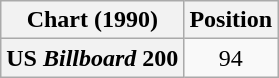<table class="wikitable sortable plainrowheaders" style="text-align:center;">
<tr>
<th scope="column">Chart (1990)</th>
<th scope="column">Position</th>
</tr>
<tr>
<th scope="row">US <em>Billboard</em> 200</th>
<td>94</td>
</tr>
</table>
